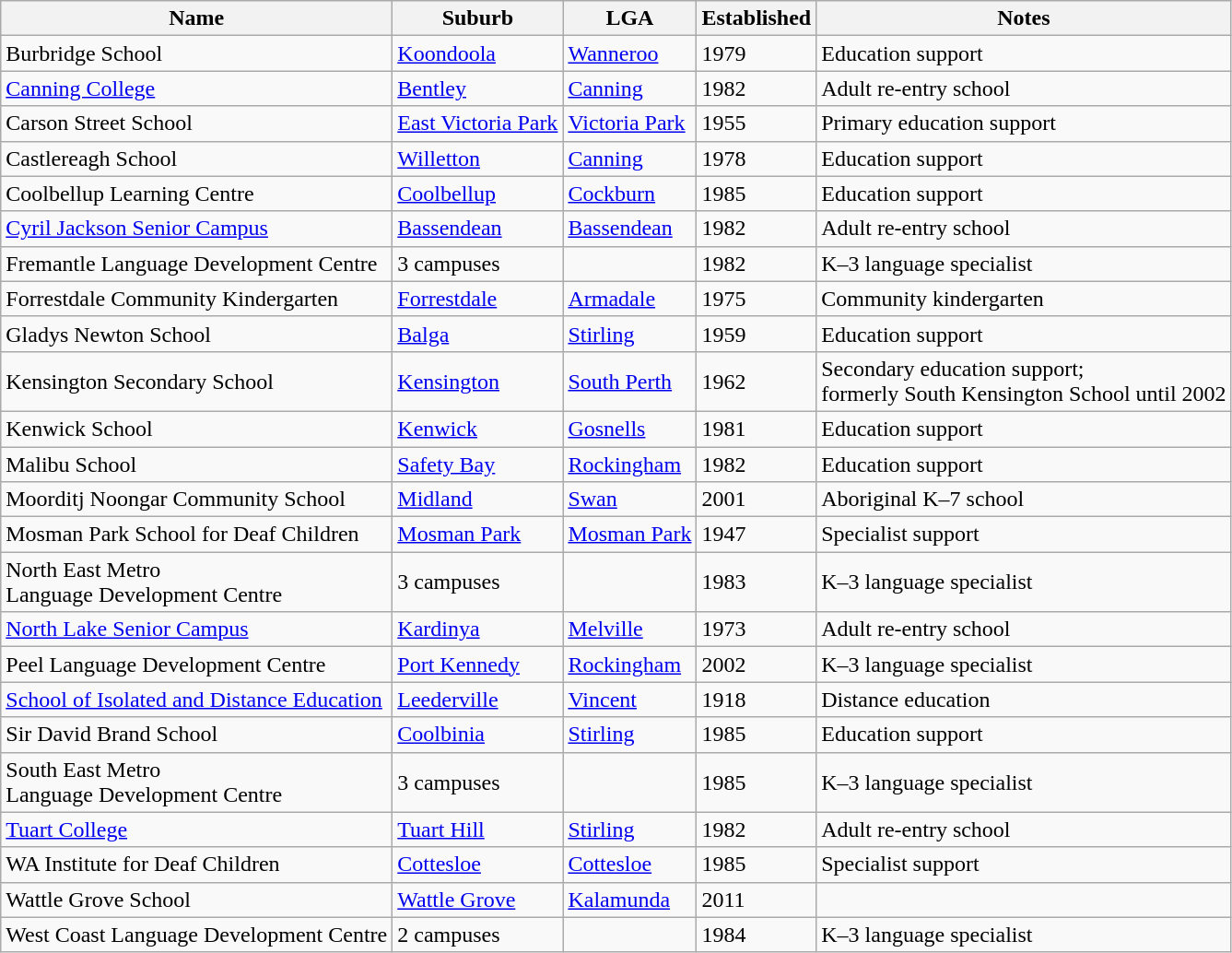<table class="wikitable sortable">
<tr>
<th>Name</th>
<th>Suburb</th>
<th>LGA</th>
<th>Established</th>
<th>Notes</th>
</tr>
<tr>
<td>Burbridge School</td>
<td><a href='#'>Koondoola</a></td>
<td><a href='#'>Wanneroo</a></td>
<td>1979</td>
<td>Education support</td>
</tr>
<tr>
<td><a href='#'>Canning College</a></td>
<td><a href='#'>Bentley</a></td>
<td><a href='#'>Canning</a></td>
<td>1982</td>
<td>Adult re-entry school</td>
</tr>
<tr>
<td>Carson Street School</td>
<td><a href='#'>East Victoria Park</a></td>
<td><a href='#'>Victoria Park</a></td>
<td>1955</td>
<td>Primary education support</td>
</tr>
<tr>
<td>Castlereagh School</td>
<td><a href='#'>Willetton</a></td>
<td><a href='#'>Canning</a></td>
<td>1978</td>
<td>Education support</td>
</tr>
<tr>
<td>Coolbellup Learning Centre</td>
<td><a href='#'>Coolbellup</a></td>
<td><a href='#'>Cockburn</a></td>
<td>1985</td>
<td>Education support</td>
</tr>
<tr>
<td><a href='#'>Cyril Jackson Senior Campus</a></td>
<td><a href='#'>Bassendean</a></td>
<td><a href='#'>Bassendean</a></td>
<td>1982</td>
<td>Adult re-entry school</td>
</tr>
<tr>
<td>Fremantle Language Development Centre</td>
<td>3 campuses</td>
<td></td>
<td>1982</td>
<td>K–3 language specialist</td>
</tr>
<tr>
<td>Forrestdale Community Kindergarten</td>
<td><a href='#'>Forrestdale</a></td>
<td><a href='#'>Armadale</a></td>
<td>1975</td>
<td>Community kindergarten</td>
</tr>
<tr>
<td>Gladys Newton School</td>
<td><a href='#'>Balga</a></td>
<td><a href='#'>Stirling</a></td>
<td>1959</td>
<td>Education support</td>
</tr>
<tr>
<td>Kensington Secondary School</td>
<td><a href='#'>Kensington</a></td>
<td><a href='#'>South Perth</a></td>
<td>1962</td>
<td>Secondary education support;<br>formerly South Kensington School until 2002</td>
</tr>
<tr>
<td>Kenwick School</td>
<td><a href='#'>Kenwick</a></td>
<td><a href='#'>Gosnells</a></td>
<td>1981</td>
<td>Education support</td>
</tr>
<tr>
<td>Malibu School</td>
<td><a href='#'>Safety Bay</a></td>
<td><a href='#'>Rockingham</a></td>
<td>1982</td>
<td>Education support</td>
</tr>
<tr>
<td>Moorditj Noongar Community School</td>
<td><a href='#'>Midland</a></td>
<td><a href='#'>Swan</a></td>
<td>2001</td>
<td>Aboriginal K–7 school</td>
</tr>
<tr>
<td>Mosman Park School for Deaf Children</td>
<td><a href='#'>Mosman Park</a></td>
<td><a href='#'>Mosman Park</a></td>
<td>1947</td>
<td>Specialist support</td>
</tr>
<tr>
<td>North East Metro<br>Language Development Centre</td>
<td>3 campuses</td>
<td></td>
<td>1983</td>
<td>K–3 language specialist</td>
</tr>
<tr>
<td><a href='#'>North Lake Senior Campus</a></td>
<td><a href='#'>Kardinya</a></td>
<td><a href='#'>Melville</a></td>
<td>1973</td>
<td>Adult re-entry school</td>
</tr>
<tr>
<td>Peel Language Development Centre</td>
<td><a href='#'>Port Kennedy</a></td>
<td><a href='#'>Rockingham</a></td>
<td>2002</td>
<td>K–3 language specialist</td>
</tr>
<tr>
<td><a href='#'>School of Isolated and Distance Education</a></td>
<td><a href='#'>Leederville</a></td>
<td><a href='#'>Vincent</a></td>
<td>1918</td>
<td>Distance education</td>
</tr>
<tr>
<td>Sir David Brand School</td>
<td><a href='#'>Coolbinia</a></td>
<td><a href='#'>Stirling</a></td>
<td>1985</td>
<td>Education support</td>
</tr>
<tr>
<td>South East Metro<br>Language Development Centre</td>
<td>3 campuses</td>
<td></td>
<td>1985</td>
<td>K–3 language specialist</td>
</tr>
<tr>
<td><a href='#'>Tuart College</a></td>
<td><a href='#'>Tuart Hill</a></td>
<td><a href='#'>Stirling</a></td>
<td>1982</td>
<td>Adult re-entry school</td>
</tr>
<tr>
<td>WA Institute for Deaf Children</td>
<td><a href='#'>Cottesloe</a></td>
<td><a href='#'>Cottesloe</a></td>
<td>1985</td>
<td>Specialist support</td>
</tr>
<tr>
<td>Wattle Grove School</td>
<td><a href='#'>Wattle Grove</a></td>
<td><a href='#'>Kalamunda</a></td>
<td>2011</td>
<td></td>
</tr>
<tr>
<td>West Coast Language Development Centre</td>
<td>2 campuses</td>
<td></td>
<td>1984</td>
<td>K–3 language specialist</td>
</tr>
</table>
